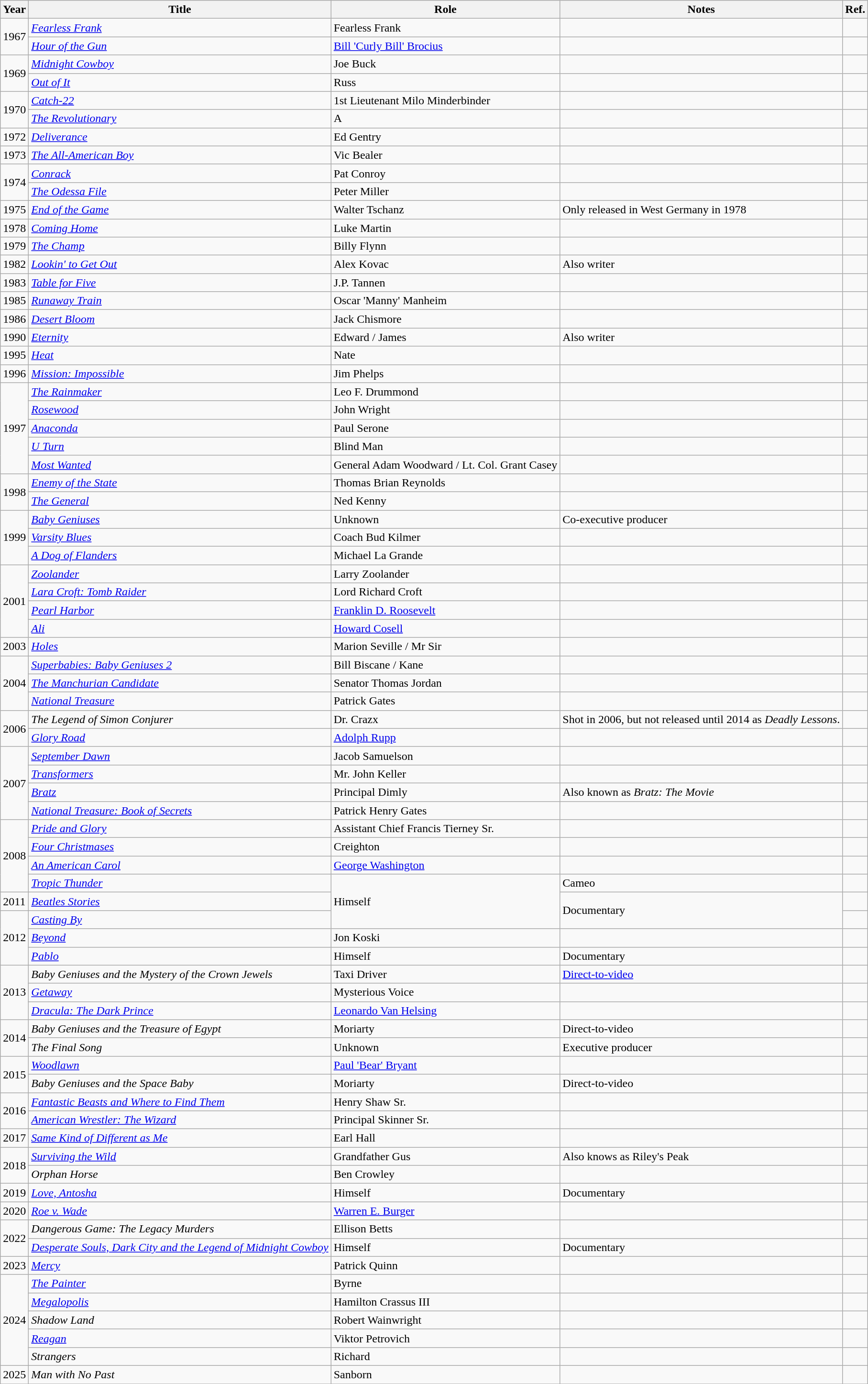<table class="wikitable sortable unsortable">
<tr>
<th>Year</th>
<th>Title</th>
<th>Role</th>
<th class="unsortable">Notes</th>
<th>Ref.</th>
</tr>
<tr>
<td rowspan="2">1967</td>
<td><em><a href='#'>Fearless Frank</a></em></td>
<td>Fearless Frank</td>
<td></td>
<td></td>
</tr>
<tr>
<td><em><a href='#'>Hour of the Gun</a></em></td>
<td><a href='#'>Bill 'Curly Bill' Brocius</a></td>
<td></td>
<td></td>
</tr>
<tr>
<td rowspan="2">1969</td>
<td><em><a href='#'>Midnight Cowboy</a></em></td>
<td>Joe Buck</td>
<td></td>
<td></td>
</tr>
<tr>
<td><em><a href='#'>Out of It</a></em></td>
<td>Russ</td>
<td></td>
<td></td>
</tr>
<tr>
<td rowspan="2">1970</td>
<td><em><a href='#'>Catch-22</a></em></td>
<td>1st Lieutenant Milo Minderbinder</td>
<td></td>
<td></td>
</tr>
<tr>
<td><em><a href='#'>The Revolutionary</a></em></td>
<td>A</td>
<td></td>
<td></td>
</tr>
<tr>
<td>1972</td>
<td><em><a href='#'>Deliverance</a></em></td>
<td>Ed Gentry</td>
<td></td>
<td></td>
</tr>
<tr>
<td>1973</td>
<td><em><a href='#'>The All-American Boy</a></em></td>
<td>Vic Bealer</td>
<td></td>
<td></td>
</tr>
<tr>
<td rowspan="2">1974</td>
<td><em><a href='#'>Conrack</a></em></td>
<td>Pat Conroy</td>
<td></td>
<td></td>
</tr>
<tr>
<td><em><a href='#'>The Odessa File</a></em></td>
<td>Peter Miller</td>
<td></td>
<td></td>
</tr>
<tr>
<td>1975</td>
<td><em><a href='#'>End of the Game</a></em></td>
<td>Walter Tschanz</td>
<td>Only released in West Germany in 1978</td>
<td></td>
</tr>
<tr>
<td>1978</td>
<td><em><a href='#'>Coming Home</a></em></td>
<td>Luke Martin</td>
<td></td>
<td></td>
</tr>
<tr>
<td>1979</td>
<td><em><a href='#'>The Champ</a></em></td>
<td>Billy Flynn</td>
<td></td>
<td></td>
</tr>
<tr>
<td>1982</td>
<td><em><a href='#'>Lookin' to Get Out</a></em></td>
<td>Alex Kovac</td>
<td>Also writer</td>
<td></td>
</tr>
<tr>
<td>1983</td>
<td><em><a href='#'>Table for Five</a></em></td>
<td>J.P. Tannen</td>
<td></td>
<td></td>
</tr>
<tr>
<td>1985</td>
<td><em><a href='#'>Runaway Train</a></em></td>
<td>Oscar 'Manny' Manheim</td>
<td></td>
<td></td>
</tr>
<tr>
<td>1986</td>
<td><em><a href='#'>Desert Bloom</a></em></td>
<td>Jack Chismore</td>
<td></td>
<td></td>
</tr>
<tr>
<td>1990</td>
<td><em><a href='#'>Eternity</a></em></td>
<td>Edward / James</td>
<td>Also writer</td>
<td></td>
</tr>
<tr>
<td>1995</td>
<td><em><a href='#'>Heat</a></em></td>
<td>Nate</td>
<td></td>
<td></td>
</tr>
<tr>
<td>1996</td>
<td><em><a href='#'>Mission: Impossible</a></em></td>
<td>Jim Phelps</td>
<td></td>
<td></td>
</tr>
<tr>
<td rowspan="5">1997</td>
<td><em><a href='#'>The Rainmaker</a></em></td>
<td>Leo F. Drummond</td>
<td></td>
<td></td>
</tr>
<tr>
<td><em><a href='#'>Rosewood</a></em></td>
<td>John Wright</td>
<td></td>
<td></td>
</tr>
<tr>
<td><em><a href='#'>Anaconda</a></em></td>
<td>Paul Serone</td>
<td></td>
<td></td>
</tr>
<tr>
<td><em><a href='#'>U Turn</a></em></td>
<td>Blind Man</td>
<td></td>
<td></td>
</tr>
<tr>
<td><em><a href='#'>Most Wanted</a></em></td>
<td>General Adam Woodward / Lt. Col. Grant Casey</td>
<td></td>
<td></td>
</tr>
<tr>
<td rowspan="2">1998</td>
<td><em><a href='#'>Enemy of the State</a></em></td>
<td>Thomas Brian Reynolds</td>
<td></td>
<td></td>
</tr>
<tr>
<td><em><a href='#'>The General</a></em></td>
<td>Ned Kenny</td>
<td></td>
<td></td>
</tr>
<tr>
<td rowspan="3">1999</td>
<td><em><a href='#'>Baby Geniuses</a></em></td>
<td>Unknown</td>
<td>Co-executive producer</td>
<td></td>
</tr>
<tr>
<td><em><a href='#'>Varsity Blues</a></em></td>
<td>Coach Bud Kilmer</td>
<td></td>
<td></td>
</tr>
<tr>
<td><em><a href='#'>A Dog of Flanders</a></em></td>
<td>Michael La Grande</td>
<td></td>
<td></td>
</tr>
<tr>
<td rowspan="4">2001</td>
<td><em><a href='#'>Zoolander</a></em></td>
<td>Larry Zoolander</td>
<td></td>
<td></td>
</tr>
<tr>
<td><em><a href='#'>Lara Croft: Tomb Raider</a></em></td>
<td>Lord Richard Croft</td>
<td></td>
<td></td>
</tr>
<tr>
<td><em><a href='#'>Pearl Harbor</a></em></td>
<td><a href='#'>Franklin D. Roosevelt</a></td>
<td></td>
<td></td>
</tr>
<tr>
<td><em><a href='#'>Ali</a></em></td>
<td><a href='#'>Howard Cosell</a></td>
<td></td>
<td></td>
</tr>
<tr>
<td>2003</td>
<td><em><a href='#'>Holes</a></em></td>
<td>Marion Seville / Mr Sir</td>
<td></td>
<td></td>
</tr>
<tr>
<td rowspan="3">2004</td>
<td><em><a href='#'>Superbabies: Baby Geniuses 2</a></em></td>
<td>Bill Biscane / Kane</td>
<td></td>
<td></td>
</tr>
<tr>
<td><em><a href='#'>The Manchurian Candidate</a></em></td>
<td>Senator Thomas Jordan</td>
<td></td>
<td></td>
</tr>
<tr>
<td><em><a href='#'>National Treasure</a></em></td>
<td>Patrick Gates</td>
<td></td>
<td></td>
</tr>
<tr>
<td rowspan="2">2006</td>
<td><em>The Legend of Simon Conjurer</em></td>
<td>Dr. Crazx</td>
<td>Shot in 2006, but not released until 2014 as <em>Deadly Lessons</em>.</td>
<td></td>
</tr>
<tr>
<td><em><a href='#'>Glory Road</a></em></td>
<td><a href='#'>Adolph Rupp</a></td>
<td></td>
<td></td>
</tr>
<tr>
<td rowspan="4">2007</td>
<td><em><a href='#'>September Dawn</a></em></td>
<td>Jacob Samuelson</td>
<td></td>
<td></td>
</tr>
<tr>
<td><em><a href='#'>Transformers</a></em></td>
<td>Mr. John Keller</td>
<td></td>
<td></td>
</tr>
<tr>
<td><em><a href='#'>Bratz</a></em></td>
<td>Principal Dimly</td>
<td>Also known as <em>Bratz: The Movie</em></td>
<td></td>
</tr>
<tr>
<td><em><a href='#'>National Treasure: Book of Secrets</a></em></td>
<td>Patrick Henry Gates</td>
<td></td>
<td></td>
</tr>
<tr>
<td rowspan="4">2008</td>
<td><em><a href='#'>Pride and Glory</a></em></td>
<td>Assistant Chief Francis Tierney Sr.</td>
<td></td>
<td></td>
</tr>
<tr>
<td><em><a href='#'>Four Christmases</a></em></td>
<td>Creighton</td>
<td></td>
<td></td>
</tr>
<tr>
<td><em><a href='#'>An American Carol</a></em></td>
<td><a href='#'>George Washington</a></td>
<td></td>
<td></td>
</tr>
<tr>
<td><em><a href='#'>Tropic Thunder</a></em></td>
<td rowspan="3">Himself</td>
<td>Cameo</td>
<td></td>
</tr>
<tr>
<td>2011</td>
<td><em><a href='#'>Beatles Stories</a></em></td>
<td rowspan="2">Documentary</td>
<td></td>
</tr>
<tr>
<td rowspan="3">2012</td>
<td><em><a href='#'>Casting By</a></em></td>
<td></td>
</tr>
<tr>
<td><em><a href='#'>Beyond</a></em></td>
<td>Jon Koski</td>
<td></td>
<td></td>
</tr>
<tr>
<td><em><a href='#'>Pablo</a></em></td>
<td>Himself</td>
<td>Documentary</td>
<td></td>
</tr>
<tr>
<td rowspan="3">2013</td>
<td><em>Baby Geniuses and the Mystery of the Crown Jewels</em></td>
<td>Taxi Driver</td>
<td><a href='#'>Direct-to-video</a></td>
<td></td>
</tr>
<tr>
<td><em><a href='#'>Getaway</a></em></td>
<td>Mysterious Voice</td>
<td></td>
<td></td>
</tr>
<tr>
<td><em><a href='#'>Dracula: The Dark Prince</a></em></td>
<td><a href='#'>Leonardo Van Helsing</a></td>
<td></td>
<td></td>
</tr>
<tr>
<td rowspan="2">2014</td>
<td><em>Baby Geniuses and the Treasure of Egypt</em></td>
<td>Moriarty</td>
<td>Direct-to-video</td>
<td></td>
</tr>
<tr>
<td><em>The Final Song</em></td>
<td>Unknown</td>
<td>Executive producer</td>
<td></td>
</tr>
<tr>
<td rowspan="2">2015</td>
<td><em><a href='#'>Woodlawn</a></em></td>
<td><a href='#'>Paul 'Bear' Bryant</a></td>
<td></td>
<td></td>
</tr>
<tr>
<td><em>Baby Geniuses and the Space Baby</em></td>
<td>Moriarty</td>
<td>Direct-to-video</td>
<td></td>
</tr>
<tr>
<td rowspan="2">2016</td>
<td><em><a href='#'>Fantastic Beasts and Where to Find Them</a></em></td>
<td>Henry Shaw Sr.</td>
<td></td>
<td></td>
</tr>
<tr>
<td><em><a href='#'>American Wrestler: The Wizard</a></em></td>
<td>Principal Skinner Sr.</td>
<td></td>
<td></td>
</tr>
<tr>
<td>2017</td>
<td><em><a href='#'>Same Kind of Different as Me</a></em></td>
<td>Earl Hall</td>
<td></td>
<td></td>
</tr>
<tr>
<td rowspan="2">2018</td>
<td><em><a href='#'>Surviving the Wild</a></em></td>
<td>Grandfather Gus</td>
<td>Also knows as Riley's Peak</td>
<td></td>
</tr>
<tr>
<td><em>Orphan Horse</em></td>
<td>Ben Crowley</td>
<td></td>
<td></td>
</tr>
<tr>
<td>2019</td>
<td><em><a href='#'>Love, Antosha</a></em></td>
<td>Himself</td>
<td>Documentary</td>
<td></td>
</tr>
<tr>
<td>2020</td>
<td><em><a href='#'>Roe v. Wade</a></em></td>
<td><a href='#'>Warren E. Burger</a></td>
<td></td>
<td></td>
</tr>
<tr>
<td rowspan="2">2022</td>
<td><em>Dangerous Game: The Legacy Murders</em></td>
<td>Ellison Betts</td>
<td></td>
<td></td>
</tr>
<tr>
<td><em><a href='#'>Desperate Souls, Dark City and the Legend of Midnight Cowboy</a></em></td>
<td>Himself</td>
<td>Documentary</td>
<td></td>
</tr>
<tr>
<td>2023</td>
<td><em><a href='#'>Mercy</a></em></td>
<td>Patrick Quinn</td>
<td></td>
<td></td>
</tr>
<tr>
<td rowspan="5">2024</td>
<td><em><a href='#'>The Painter</a></em></td>
<td>Byrne</td>
<td></td>
<td></td>
</tr>
<tr>
<td><em><a href='#'>Megalopolis</a></em></td>
<td>Hamilton Crassus III</td>
<td></td>
<td></td>
</tr>
<tr>
<td><em>Shadow Land</em></td>
<td>Robert Wainwright</td>
<td></td>
<td></td>
</tr>
<tr>
<td><em><a href='#'>Reagan</a></em></td>
<td>Viktor Petrovich</td>
<td></td>
<td></td>
</tr>
<tr>
<td><em>Strangers</em></td>
<td>Richard</td>
<td></td>
<td></td>
</tr>
<tr>
<td>2025</td>
<td><em>Man with No Past</em></td>
<td>Sanborn</td>
<td></td>
<td></td>
</tr>
<tr>
</tr>
</table>
